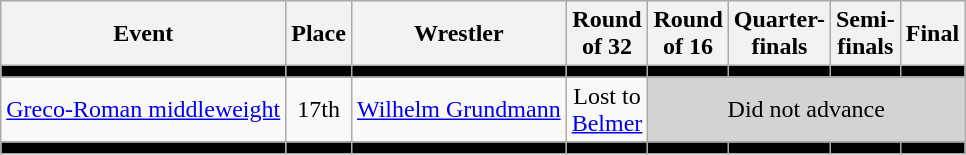<table class=wikitable>
<tr>
<th>Event</th>
<th>Place</th>
<th>Wrestler</th>
<th>Round <br> of 32</th>
<th>Round <br> of 16</th>
<th>Quarter-<br>finals</th>
<th>Semi-<br>finals</th>
<th>Final</th>
</tr>
<tr bgcolor=black>
<td></td>
<td></td>
<td></td>
<td></td>
<td></td>
<td></td>
<td></td>
<td></td>
</tr>
<tr align=center>
<td align=left><a href='#'>Greco-Roman middleweight</a></td>
<td>17th</td>
<td align=left><a href='#'>Wilhelm Grundmann</a></td>
<td>Lost to <br> <a href='#'>Belmer</a></td>
<td colspan=4 bgcolor=lightgray>Did not advance</td>
</tr>
<tr bgcolor=black>
<td></td>
<td></td>
<td></td>
<td></td>
<td></td>
<td></td>
<td></td>
<td></td>
</tr>
</table>
